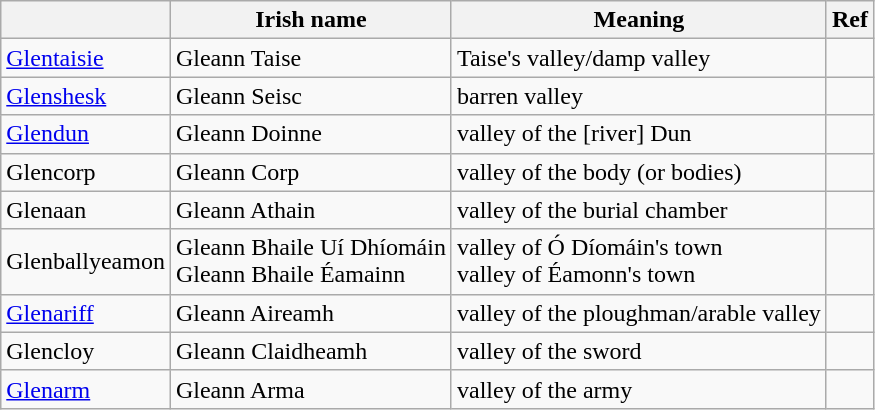<table class="wikitable sortable">
<tr>
<th></th>
<th>Irish name</th>
<th>Meaning</th>
<th>Ref</th>
</tr>
<tr>
<td><a href='#'>Glentaisie</a></td>
<td>Gleann Taise</td>
<td>Taise's valley/damp valley</td>
<td></td>
</tr>
<tr>
<td><a href='#'>Glenshesk</a></td>
<td>Gleann Seisc</td>
<td>barren valley</td>
<td></td>
</tr>
<tr>
<td><a href='#'>Glendun</a></td>
<td>Gleann Doinne</td>
<td>valley of the [river] Dun</td>
<td></td>
</tr>
<tr>
<td>Glencorp</td>
<td>Gleann Corp</td>
<td>valley of the body (or bodies)</td>
<td></td>
</tr>
<tr>
<td>Glenaan</td>
<td>Gleann Athain</td>
<td>valley of the burial chamber</td>
<td></td>
</tr>
<tr>
<td>Glenballyeamon</td>
<td>Gleann Bhaile Uí Dhíomáin<br>Gleann Bhaile Éamainn</td>
<td>valley of Ó Díomáin's town<br>valley of Éamonn's town</td>
<td></td>
</tr>
<tr>
<td><a href='#'>Glenariff</a></td>
<td>Gleann Aireamh</td>
<td>valley of the ploughman/arable valley</td>
<td></td>
</tr>
<tr>
<td>Glencloy</td>
<td>Gleann Claidheamh</td>
<td>valley of the sword</td>
<td></td>
</tr>
<tr>
<td><a href='#'>Glenarm</a></td>
<td>Gleann Arma</td>
<td>valley of the army</td>
<td></td>
</tr>
</table>
